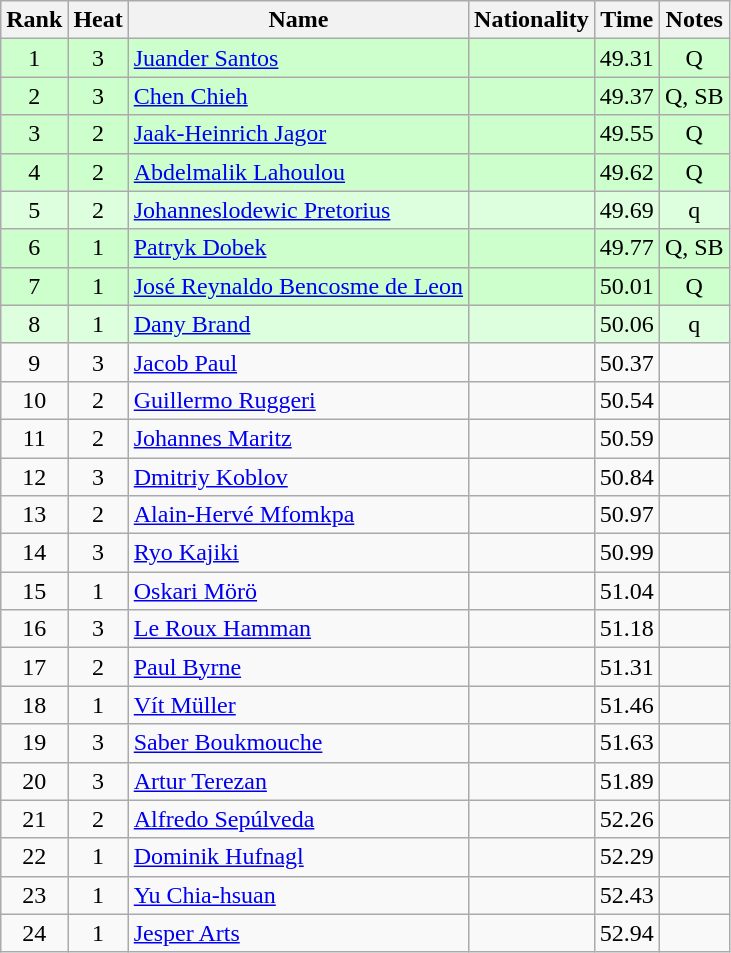<table class="wikitable sortable" style="text-align:center">
<tr>
<th>Rank</th>
<th>Heat</th>
<th>Name</th>
<th>Nationality</th>
<th>Time</th>
<th>Notes</th>
</tr>
<tr bgcolor=ccffcc>
<td>1</td>
<td>3</td>
<td align=left><a href='#'>Juander Santos</a></td>
<td align=left></td>
<td>49.31</td>
<td>Q</td>
</tr>
<tr bgcolor=ccffcc>
<td>2</td>
<td>3</td>
<td align=left><a href='#'>Chen Chieh</a></td>
<td align=left></td>
<td>49.37</td>
<td>Q, SB</td>
</tr>
<tr bgcolor=ccffcc>
<td>3</td>
<td>2</td>
<td align=left><a href='#'>Jaak-Heinrich Jagor</a></td>
<td align=left></td>
<td>49.55</td>
<td>Q</td>
</tr>
<tr bgcolor=ccffcc>
<td>4</td>
<td>2</td>
<td align=left><a href='#'>Abdelmalik Lahoulou</a></td>
<td align=left></td>
<td>49.62</td>
<td>Q</td>
</tr>
<tr bgcolor=ddffdd>
<td>5</td>
<td>2</td>
<td align=left><a href='#'>Johanneslodewic Pretorius</a></td>
<td align=left></td>
<td>49.69</td>
<td>q</td>
</tr>
<tr bgcolor=ccffcc>
<td>6</td>
<td>1</td>
<td align=left><a href='#'>Patryk Dobek</a></td>
<td align=left></td>
<td>49.77</td>
<td>Q, SB</td>
</tr>
<tr bgcolor=ccffcc>
<td>7</td>
<td>1</td>
<td align=left><a href='#'>José Reynaldo Bencosme de Leon</a></td>
<td align=left></td>
<td>50.01</td>
<td>Q</td>
</tr>
<tr bgcolor=ddffdd>
<td>8</td>
<td>1</td>
<td align=left><a href='#'>Dany Brand</a></td>
<td align=left></td>
<td>50.06</td>
<td>q</td>
</tr>
<tr>
<td>9</td>
<td>3</td>
<td align=left><a href='#'>Jacob Paul</a></td>
<td align=left></td>
<td>50.37</td>
<td></td>
</tr>
<tr>
<td>10</td>
<td>2</td>
<td align=left><a href='#'>Guillermo Ruggeri</a></td>
<td align=left></td>
<td>50.54</td>
<td></td>
</tr>
<tr>
<td>11</td>
<td>2</td>
<td align=left><a href='#'>Johannes Maritz</a></td>
<td align=left></td>
<td>50.59</td>
<td></td>
</tr>
<tr>
<td>12</td>
<td>3</td>
<td align=left><a href='#'>Dmitriy Koblov</a></td>
<td align=left></td>
<td>50.84</td>
<td></td>
</tr>
<tr>
<td>13</td>
<td>2</td>
<td align=left><a href='#'>Alain-Hervé Mfomkpa</a></td>
<td align=left></td>
<td>50.97</td>
<td></td>
</tr>
<tr>
<td>14</td>
<td>3</td>
<td align=left><a href='#'>Ryo Kajiki</a></td>
<td align=left></td>
<td>50.99</td>
<td></td>
</tr>
<tr>
<td>15</td>
<td>1</td>
<td align=left><a href='#'>Oskari Mörö</a></td>
<td align=left></td>
<td>51.04</td>
<td></td>
</tr>
<tr>
<td>16</td>
<td>3</td>
<td align=left><a href='#'>Le Roux Hamman</a></td>
<td align=left></td>
<td>51.18</td>
<td></td>
</tr>
<tr>
<td>17</td>
<td>2</td>
<td align=left><a href='#'>Paul Byrne</a></td>
<td align=left></td>
<td>51.31</td>
<td></td>
</tr>
<tr>
<td>18</td>
<td>1</td>
<td align=left><a href='#'>Vít Müller</a></td>
<td align=left></td>
<td>51.46</td>
<td></td>
</tr>
<tr>
<td>19</td>
<td>3</td>
<td align=left><a href='#'>Saber Boukmouche</a></td>
<td align=left></td>
<td>51.63</td>
<td></td>
</tr>
<tr>
<td>20</td>
<td>3</td>
<td align=left><a href='#'>Artur Terezan</a></td>
<td align=left></td>
<td>51.89</td>
<td></td>
</tr>
<tr>
<td>21</td>
<td>2</td>
<td align=left><a href='#'>Alfredo Sepúlveda</a></td>
<td align=left></td>
<td>52.26</td>
<td></td>
</tr>
<tr>
<td>22</td>
<td>1</td>
<td align=left><a href='#'>Dominik Hufnagl</a></td>
<td align=left></td>
<td>52.29</td>
<td></td>
</tr>
<tr>
<td>23</td>
<td>1</td>
<td align=left><a href='#'>Yu Chia-hsuan</a></td>
<td align=left></td>
<td>52.43</td>
<td></td>
</tr>
<tr>
<td>24</td>
<td>1</td>
<td align=left><a href='#'>Jesper Arts</a></td>
<td align=left></td>
<td>52.94</td>
<td></td>
</tr>
</table>
